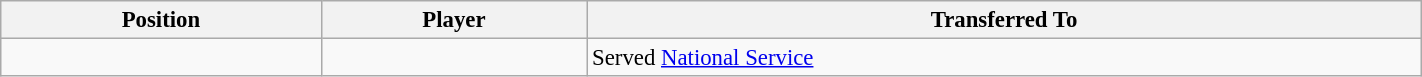<table class="wikitable sortable" style="width:75%; text-align:center; font-size:95%; text-align:left;">
<tr>
<th><strong>Position</strong></th>
<th><strong>Player</strong></th>
<th><strong>Transferred To</strong></th>
</tr>
<tr>
<td></td>
<td></td>
<td>Served <a href='#'>National Service</a></td>
</tr>
</table>
